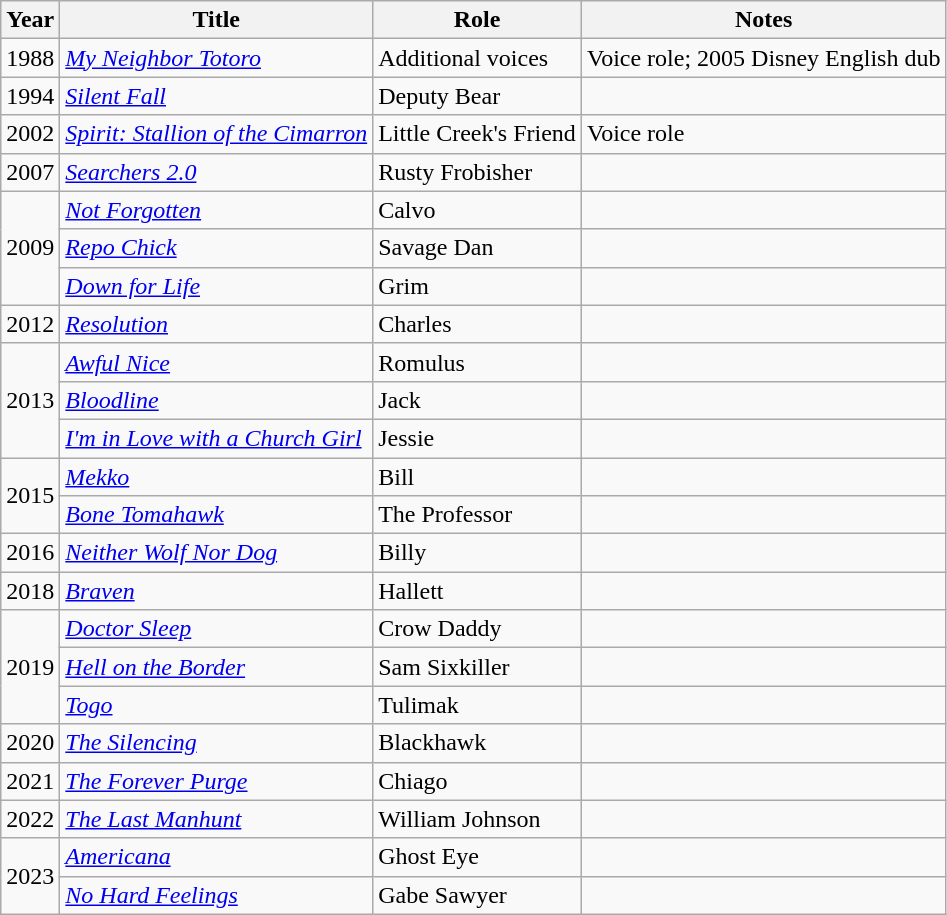<table class="wikitable sortable">
<tr>
<th>Year</th>
<th>Title</th>
<th>Role</th>
<th class="unsortable">Notes</th>
</tr>
<tr>
<td>1988</td>
<td><em><a href='#'>My Neighbor Totoro</a></em></td>
<td>Additional voices</td>
<td>Voice role; 2005 Disney English dub</td>
</tr>
<tr>
<td>1994</td>
<td><em><a href='#'>Silent Fall</a></em></td>
<td>Deputy Bear</td>
<td></td>
</tr>
<tr>
<td>2002</td>
<td><em><a href='#'>Spirit: Stallion of the Cimarron</a></em></td>
<td>Little Creek's Friend</td>
<td>Voice role</td>
</tr>
<tr>
<td>2007</td>
<td><em><a href='#'>Searchers 2.0</a></em></td>
<td>Rusty Frobisher</td>
<td></td>
</tr>
<tr>
<td rowspan=3>2009</td>
<td><em><a href='#'>Not Forgotten</a></em></td>
<td>Calvo</td>
<td></td>
</tr>
<tr>
<td><em><a href='#'>Repo Chick</a></em></td>
<td>Savage Dan</td>
<td></td>
</tr>
<tr>
<td><em><a href='#'>Down for Life</a></em></td>
<td>Grim</td>
<td></td>
</tr>
<tr>
<td>2012</td>
<td><em><a href='#'>Resolution</a></em></td>
<td>Charles</td>
<td></td>
</tr>
<tr>
<td rowspan=3>2013</td>
<td><em><a href='#'>Awful Nice</a></em></td>
<td>Romulus</td>
<td></td>
</tr>
<tr>
<td><em><a href='#'>Bloodline</a></em></td>
<td>Jack</td>
<td></td>
</tr>
<tr>
<td><em><a href='#'>I'm in Love with a Church Girl</a></em></td>
<td>Jessie</td>
<td></td>
</tr>
<tr>
<td rowspan=2>2015</td>
<td><em><a href='#'>Mekko</a></em></td>
<td>Bill</td>
<td></td>
</tr>
<tr>
<td><em><a href='#'>Bone Tomahawk</a></em></td>
<td>The Professor</td>
<td></td>
</tr>
<tr>
<td>2016</td>
<td><em><a href='#'>Neither Wolf Nor Dog</a></em></td>
<td>Billy</td>
<td></td>
</tr>
<tr>
<td>2018</td>
<td><em><a href='#'>Braven</a></em></td>
<td>Hallett</td>
<td></td>
</tr>
<tr>
<td rowspan=3>2019</td>
<td><em><a href='#'>Doctor Sleep</a></em></td>
<td>Crow Daddy</td>
<td></td>
</tr>
<tr>
<td><em><a href='#'>Hell on the Border</a></em></td>
<td>Sam Sixkiller</td>
<td></td>
</tr>
<tr>
<td><em><a href='#'>Togo</a></em></td>
<td>Tulimak</td>
<td></td>
</tr>
<tr>
<td>2020</td>
<td><em><a href='#'>The Silencing</a></em></td>
<td>Blackhawk</td>
<td></td>
</tr>
<tr>
<td>2021</td>
<td><em><a href='#'>The Forever Purge</a></em></td>
<td>Chiago</td>
<td></td>
</tr>
<tr>
<td>2022</td>
<td><em><a href='#'>The Last Manhunt</a></em></td>
<td>William Johnson</td>
<td></td>
</tr>
<tr>
<td rowspan=2>2023</td>
<td><em><a href='#'>Americana</a></em></td>
<td>Ghost Eye</td>
<td></td>
</tr>
<tr>
<td><em><a href='#'>No Hard Feelings</a></em></td>
<td>Gabe Sawyer</td>
<td></td>
</tr>
</table>
